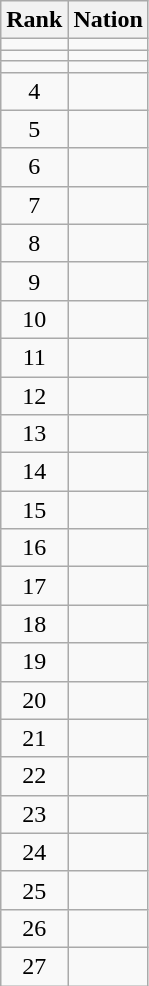<table class="wikitable sortable" style="text-align:left">
<tr>
<th>Rank</th>
<th>Nation</th>
</tr>
<tr>
<td align="center"></td>
<td></td>
</tr>
<tr>
<td align="center"></td>
<td></td>
</tr>
<tr>
<td align="center"></td>
<td></td>
</tr>
<tr>
<td align="center">4</td>
<td></td>
</tr>
<tr>
<td align="center">5</td>
<td></td>
</tr>
<tr>
<td align="center">6</td>
<td></td>
</tr>
<tr>
<td align="center">7</td>
<td></td>
</tr>
<tr>
<td align="center">8</td>
<td></td>
</tr>
<tr>
<td align="center">9</td>
<td></td>
</tr>
<tr>
<td align="center">10</td>
<td></td>
</tr>
<tr>
<td align="center">11</td>
<td></td>
</tr>
<tr>
<td align="center">12</td>
<td></td>
</tr>
<tr>
<td align="center">13</td>
<td></td>
</tr>
<tr>
<td align="center">14</td>
<td></td>
</tr>
<tr>
<td align="center">15</td>
<td></td>
</tr>
<tr>
<td align="center">16</td>
<td></td>
</tr>
<tr>
<td align="center">17</td>
<td></td>
</tr>
<tr>
<td align="center">18</td>
<td></td>
</tr>
<tr>
<td align="center">19</td>
<td></td>
</tr>
<tr>
<td align="center">20</td>
<td></td>
</tr>
<tr>
<td align="center">21</td>
<td></td>
</tr>
<tr>
<td align="center">22</td>
<td></td>
</tr>
<tr>
<td align="center">23</td>
<td></td>
</tr>
<tr>
<td align="center">24</td>
<td></td>
</tr>
<tr>
<td align="center">25</td>
<td></td>
</tr>
<tr>
<td align="center">26</td>
<td></td>
</tr>
<tr>
<td align="center">27</td>
<td></td>
</tr>
</table>
